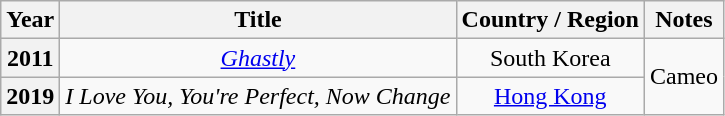<table class="wikitable plainrowheaders" style="text-align:center">
<tr>
<th scope="col">Year</th>
<th scope="col">Title</th>
<th>Country / Region</th>
<th scope="col">Notes</th>
</tr>
<tr>
<th scope="row">2011</th>
<td><em><a href='#'>Ghastly</a></em></td>
<td>South Korea</td>
<td rowspan="2">Cameo</td>
</tr>
<tr>
<th scope="row">2019</th>
<td><em>I Love You, You're Perfect, Now Change </em></td>
<td><a href='#'>Hong Kong</a></td>
</tr>
</table>
